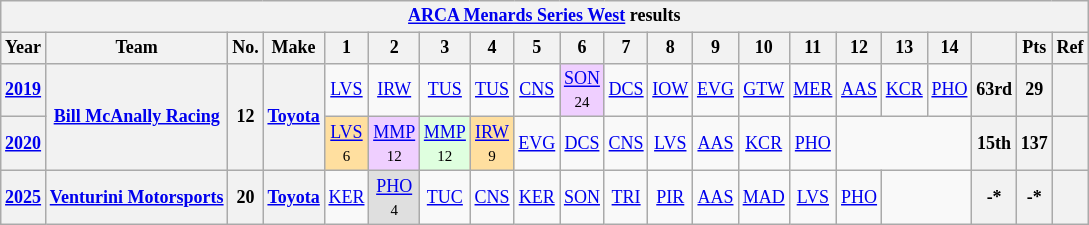<table class="wikitable" style="text-align:center; font-size:75%">
<tr>
<th colspan=21><a href='#'>ARCA Menards Series West</a> results</th>
</tr>
<tr>
<th>Year</th>
<th>Team</th>
<th>No.</th>
<th>Make</th>
<th>1</th>
<th>2</th>
<th>3</th>
<th>4</th>
<th>5</th>
<th>6</th>
<th>7</th>
<th>8</th>
<th>9</th>
<th>10</th>
<th>11</th>
<th>12</th>
<th>13</th>
<th>14</th>
<th></th>
<th>Pts</th>
<th>Ref</th>
</tr>
<tr>
<th><a href='#'>2019</a></th>
<th rowspan=2><a href='#'>Bill McAnally Racing</a></th>
<th rowspan=2>12</th>
<th rowspan=2><a href='#'>Toyota</a></th>
<td><a href='#'>LVS</a></td>
<td><a href='#'>IRW</a></td>
<td><a href='#'>TUS</a></td>
<td><a href='#'>TUS</a></td>
<td><a href='#'>CNS</a></td>
<td style="background:#EFCFFF;"><a href='#'>SON</a><br><small>24</small></td>
<td><a href='#'>DCS</a></td>
<td><a href='#'>IOW</a></td>
<td><a href='#'>EVG</a></td>
<td><a href='#'>GTW</a></td>
<td><a href='#'>MER</a></td>
<td><a href='#'>AAS</a></td>
<td><a href='#'>KCR</a></td>
<td><a href='#'>PHO</a></td>
<th>63rd</th>
<th>29</th>
<th></th>
</tr>
<tr>
<th><a href='#'>2020</a></th>
<td style="background:#FFDF9F;"><a href='#'>LVS</a><br><small>6</small></td>
<td style="background:#EFCFFF;"><a href='#'>MMP</a><br><small>12</small></td>
<td style="background:#DFFFDF;"><a href='#'>MMP</a><br><small>12</small></td>
<td style="background:#FFDF9F;"><a href='#'>IRW</a><br><small>9</small></td>
<td><a href='#'>EVG</a></td>
<td><a href='#'>DCS</a></td>
<td><a href='#'>CNS</a></td>
<td><a href='#'>LVS</a></td>
<td><a href='#'>AAS</a></td>
<td><a href='#'>KCR</a></td>
<td><a href='#'>PHO</a></td>
<td colspan=3></td>
<th>15th</th>
<th>137</th>
<th></th>
</tr>
<tr>
<th><a href='#'>2025</a></th>
<th><a href='#'>Venturini Motorsports</a></th>
<th>20</th>
<th><a href='#'>Toyota</a></th>
<td><a href='#'>KER</a></td>
<td style="background:#DFDFDF;"><a href='#'>PHO</a><br><small>4</small></td>
<td><a href='#'>TUC</a></td>
<td><a href='#'>CNS</a></td>
<td><a href='#'>KER</a></td>
<td><a href='#'>SON</a></td>
<td><a href='#'>TRI</a></td>
<td><a href='#'>PIR</a></td>
<td><a href='#'>AAS</a></td>
<td><a href='#'>MAD</a></td>
<td><a href='#'>LVS</a></td>
<td><a href='#'>PHO</a></td>
<td colspan=2></td>
<th>-*</th>
<th>-*</th>
<th></th>
</tr>
</table>
